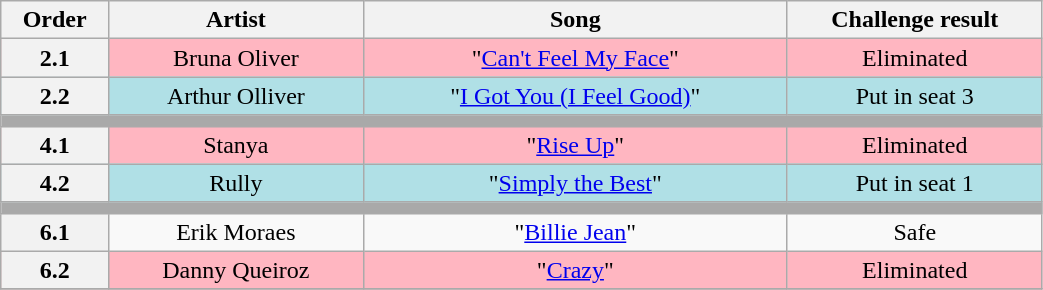<table class="wikitable" style="text-align:center; width:55%;">
<tr>
<th scope="col" width="05%">Order</th>
<th scope="col" width="15%">Artist</th>
<th scope="col" width="25%">Song</th>
<th scope="col" width="15%">Challenge result</th>
</tr>
<tr bgcolor=FFB6C1>
<th>2.1</th>
<td>Bruna Oliver</td>
<td>"<a href='#'>Can't Feel My Face</a>"</td>
<td>Eliminated</td>
</tr>
<tr bgcolor=B0E0E6>
<th>2.2</th>
<td>Arthur Olliver</td>
<td>"<a href='#'>I Got You (I Feel Good)</a>"</td>
<td>Put in seat 3</td>
</tr>
<tr>
<td bgcolor=A9A9A9 colspan=4></td>
</tr>
<tr bgcolor=FFB6C1>
<th>4.1</th>
<td>Stanya</td>
<td>"<a href='#'>Rise Up</a>"</td>
<td>Eliminated</td>
</tr>
<tr bgcolor=B0E0E6>
<th>4.2</th>
<td>Rully</td>
<td>"<a href='#'>Simply the Best</a>"</td>
<td>Put in seat 1</td>
</tr>
<tr>
<td bgcolor=A9A9A9 colspan=4></td>
</tr>
<tr>
<th>6.1</th>
<td>Erik Moraes</td>
<td>"<a href='#'>Billie Jean</a>"</td>
<td>Safe</td>
</tr>
<tr bgcolor=FFB6C1>
<th>6.2</th>
<td>Danny Queiroz</td>
<td>"<a href='#'>Crazy</a>"</td>
<td>Eliminated</td>
</tr>
<tr>
</tr>
</table>
